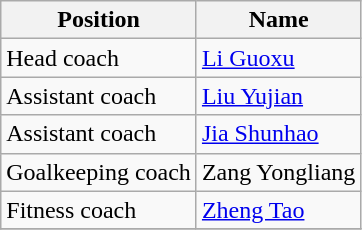<table class="wikitable">
<tr>
<th>Position</th>
<th>Name</th>
</tr>
<tr>
<td>Head coach</td>
<td><a href='#'>Li Guoxu</a></td>
</tr>
<tr>
<td>Assistant coach</td>
<td><a href='#'>Liu Yujian</a></td>
</tr>
<tr>
<td>Assistant coach</td>
<td><a href='#'>Jia Shunhao</a></td>
</tr>
<tr>
<td>Goalkeeping coach</td>
<td>Zang Yongliang</td>
</tr>
<tr>
<td>Fitness coach</td>
<td><a href='#'>Zheng Tao</a></td>
</tr>
<tr>
</tr>
</table>
